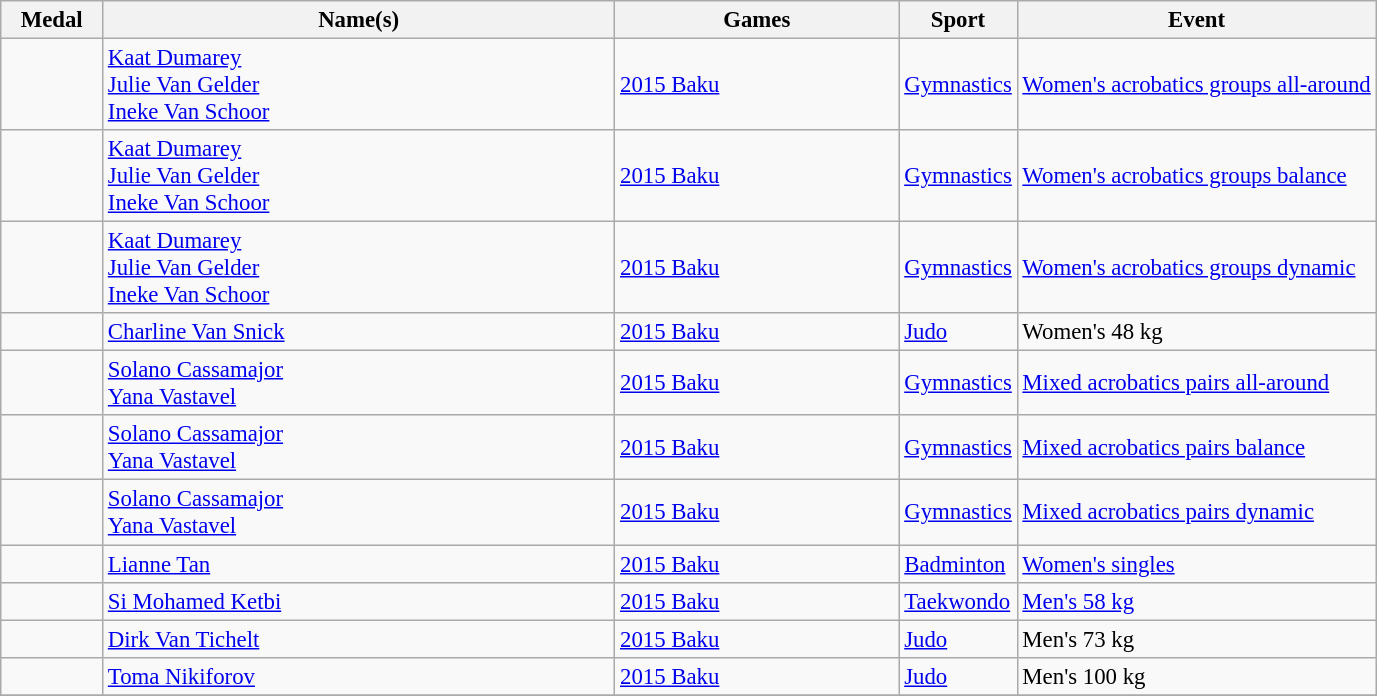<table class="wikitable sortable" style="font-size: 95%;">
<tr>
<th style="width:4em">Medal</th>
<th style="width:22em">Name(s)</th>
<th style="width:12em">Games</th>
<th>Sport</th>
<th>Event</th>
</tr>
<tr>
<td></td>
<td><a href='#'>Kaat Dumarey</a><br><a href='#'>Julie Van Gelder</a><br><a href='#'>Ineke Van Schoor</a></td>
<td> <a href='#'>2015 Baku</a></td>
<td> <a href='#'>Gymnastics</a></td>
<td><a href='#'>Women's acrobatics groups all-around</a></td>
</tr>
<tr>
<td></td>
<td><a href='#'>Kaat Dumarey</a><br><a href='#'>Julie Van Gelder</a><br><a href='#'>Ineke Van Schoor</a></td>
<td> <a href='#'>2015 Baku</a></td>
<td> <a href='#'>Gymnastics</a></td>
<td><a href='#'>Women's acrobatics groups balance</a></td>
</tr>
<tr>
<td></td>
<td><a href='#'>Kaat Dumarey</a><br><a href='#'>Julie Van Gelder</a><br><a href='#'>Ineke Van Schoor</a></td>
<td> <a href='#'>2015 Baku</a></td>
<td> <a href='#'>Gymnastics</a></td>
<td><a href='#'>Women's acrobatics groups dynamic</a></td>
</tr>
<tr>
<td></td>
<td><a href='#'>Charline Van Snick</a></td>
<td> <a href='#'>2015 Baku</a></td>
<td> <a href='#'>Judo</a></td>
<td>Women's 48 kg</td>
</tr>
<tr>
<td></td>
<td><a href='#'>Solano Cassamajor</a><br><a href='#'>Yana Vastavel</a></td>
<td> <a href='#'>2015 Baku</a></td>
<td> <a href='#'>Gymnastics</a></td>
<td><a href='#'>Mixed acrobatics pairs all-around</a></td>
</tr>
<tr>
<td></td>
<td><a href='#'>Solano Cassamajor</a><br><a href='#'>Yana Vastavel</a></td>
<td> <a href='#'>2015 Baku</a></td>
<td><a href='#'>Gymnastics</a></td>
<td><a href='#'>Mixed acrobatics pairs balance</a></td>
</tr>
<tr>
<td></td>
<td><a href='#'>Solano Cassamajor</a><br><a href='#'>Yana Vastavel</a></td>
<td> <a href='#'>2015 Baku</a></td>
<td><a href='#'>Gymnastics</a></td>
<td><a href='#'>Mixed acrobatics pairs dynamic</a></td>
</tr>
<tr>
<td></td>
<td><a href='#'>Lianne Tan</a></td>
<td> <a href='#'>2015 Baku</a></td>
<td><a href='#'>Badminton</a></td>
<td><a href='#'>Women's singles</a></td>
</tr>
<tr>
<td></td>
<td><a href='#'>Si Mohamed Ketbi</a></td>
<td> <a href='#'>2015 Baku</a></td>
<td> <a href='#'>Taekwondo</a></td>
<td><a href='#'>Men's 58 kg</a></td>
</tr>
<tr>
<td></td>
<td><a href='#'>Dirk Van Tichelt</a></td>
<td> <a href='#'>2015 Baku</a></td>
<td> <a href='#'>Judo</a></td>
<td>Men's 73 kg</td>
</tr>
<tr>
<td></td>
<td><a href='#'>Toma Nikiforov</a></td>
<td> <a href='#'>2015 Baku</a></td>
<td> <a href='#'>Judo</a></td>
<td>Men's 100 kg</td>
</tr>
<tr>
</tr>
</table>
